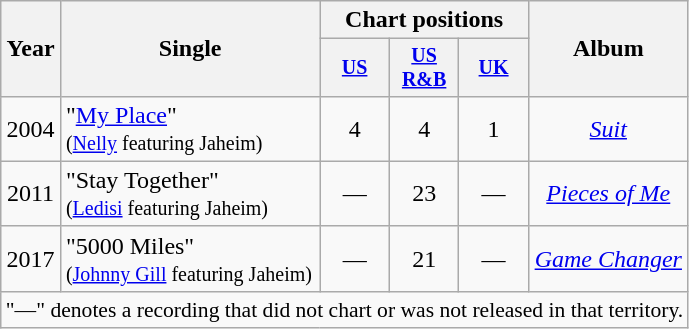<table class="wikitable" style="text-align:center;">
<tr>
<th rowspan="2">Year</th>
<th rowspan="2">Single</th>
<th colspan="3">Chart positions</th>
<th rowspan="2">Album</th>
</tr>
<tr style="font-size:smaller;">
<th width="40"><a href='#'>US</a></th>
<th width="40"><a href='#'>US<br>R&B</a></th>
<th width="40"><a href='#'>UK</a></th>
</tr>
<tr>
<td rowspan="1">2004</td>
<td align="left">"<a href='#'>My Place</a>" <br><small> (<a href='#'>Nelly</a> featuring Jaheim) </small></td>
<td>4</td>
<td>4</td>
<td>1</td>
<td align="center" rowspan="1"><em><a href='#'>Suit</a></em></td>
</tr>
<tr>
<td rowspan="1">2011</td>
<td align="left">"Stay Together" <br><small> (<a href='#'>Ledisi</a> featuring Jaheim) </small></td>
<td>—</td>
<td>23</td>
<td>—</td>
<td align="center" rowspan="1"><em><a href='#'>Pieces of Me</a></em></td>
</tr>
<tr>
<td rowspan="1">2017</td>
<td align="left">"5000 Miles" <br><small> (<a href='#'>Johnny Gill</a> featuring Jaheim) </small></td>
<td>—</td>
<td>21</td>
<td>—</td>
<td align="center" rowspan="1"><em><a href='#'>Game Changer</a></em></td>
</tr>
<tr>
<td colspan="15" style="font-size:90%">"—" denotes a recording that did not chart or was not released in that territory.</td>
</tr>
</table>
